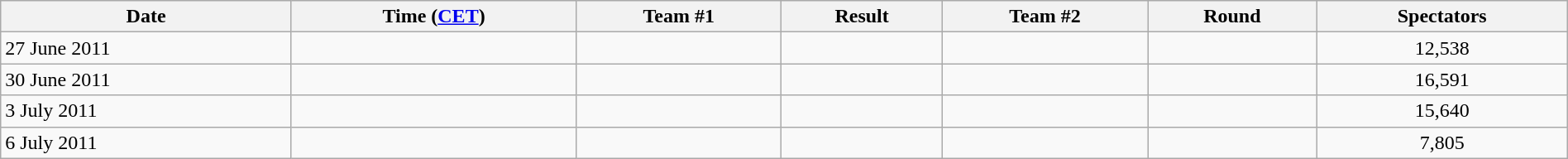<table class="wikitable" style="text-align: left;;" width="100%">
<tr>
<th>Date</th>
<th>Time (<a href='#'>CET</a>)</th>
<th>Team #1</th>
<th>Result</th>
<th>Team #2</th>
<th>Round</th>
<th>Spectators</th>
</tr>
<tr>
<td>27 June 2011</td>
<td></td>
<td align=right></td>
<td style="text-align:center;"></td>
<td></td>
<td></td>
<td style="text-align:center;">12,538</td>
</tr>
<tr>
<td>30 June 2011</td>
<td></td>
<td align=right></td>
<td style="text-align:center;"></td>
<td></td>
<td></td>
<td style="text-align:center;">16,591</td>
</tr>
<tr>
<td>3 July 2011</td>
<td></td>
<td align=right></td>
<td style="text-align:center;"></td>
<td></td>
<td></td>
<td style="text-align:center;">15,640</td>
</tr>
<tr>
<td>6 July 2011</td>
<td></td>
<td align=right></td>
<td style="text-align:center;"></td>
<td></td>
<td></td>
<td style="text-align:center;">7,805</td>
</tr>
</table>
